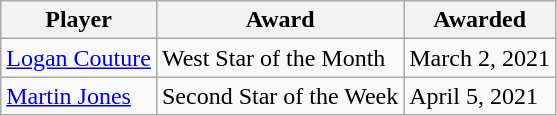<table class="wikitable sortable">
<tr>
<th>Player</th>
<th>Award</th>
<th>Awarded</th>
</tr>
<tr>
<td><a href='#'>Logan Couture</a></td>
<td>West Star of the Month</td>
<td>March 2, 2021</td>
</tr>
<tr>
<td><a href='#'>Martin Jones</a></td>
<td>Second Star of the Week</td>
<td>April 5, 2021</td>
</tr>
</table>
